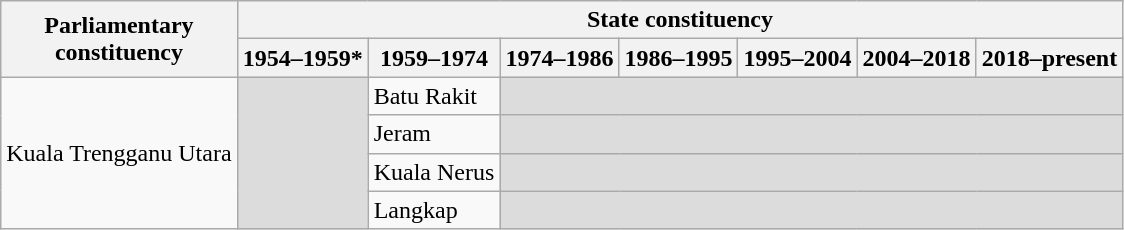<table class="wikitable">
<tr>
<th rowspan="2">Parliamentary<br>constituency</th>
<th colspan="7">State constituency</th>
</tr>
<tr>
<th>1954–1959*</th>
<th>1959–1974</th>
<th>1974–1986</th>
<th>1986–1995</th>
<th>1995–2004</th>
<th>2004–2018</th>
<th>2018–present</th>
</tr>
<tr>
<td rowspan="4">Kuala Trengganu Utara</td>
<td rowspan="4" bgcolor="dcdcdc"></td>
<td>Batu Rakit</td>
<td colspan="5" bgcolor="dcdcdc"></td>
</tr>
<tr>
<td>Jeram</td>
<td colspan="5" bgcolor="dcdcdc"></td>
</tr>
<tr>
<td>Kuala Nerus</td>
<td colspan="5" bgcolor="dcdcdc"></td>
</tr>
<tr>
<td>Langkap</td>
<td colspan="5" bgcolor="dcdcdc"></td>
</tr>
</table>
